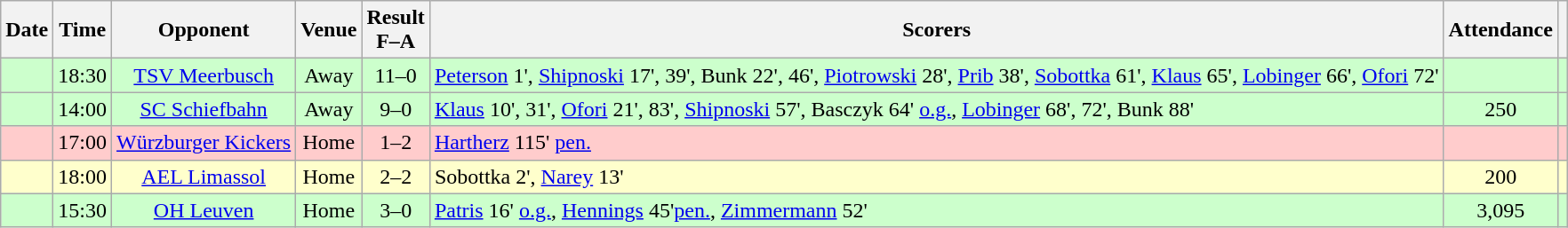<table class="wikitable sortable" style="text-align:center">
<tr>
<th>Date</th>
<th>Time</th>
<th>Opponent</th>
<th>Venue</th>
<th>Result<br>F–A</th>
<th class="unsortable">Scorers</th>
<th>Attendance</th>
<th class="unsortable"></th>
</tr>
<tr bgcolor="#cfc">
<td></td>
<td>18:30</td>
<td><a href='#'>TSV Meerbusch</a></td>
<td>Away</td>
<td>11–0</td>
<td align="left"><a href='#'>Peterson</a> 1', <a href='#'>Shipnoski</a> 17', 39', Bunk 22', 46', <a href='#'>Piotrowski</a> 28', <a href='#'>Prib</a> 38', <a href='#'>Sobottka</a> 61', <a href='#'>Klaus</a> 65', <a href='#'>Lobinger</a> 66', <a href='#'>Ofori</a> 72'</td>
<td></td>
<td></td>
</tr>
<tr bgcolor="#cfc">
<td></td>
<td>14:00</td>
<td><a href='#'>SC Schiefbahn</a></td>
<td>Away</td>
<td>9–0</td>
<td align="left"><a href='#'>Klaus</a> 10', 31', <a href='#'>Ofori</a> 21', 83', <a href='#'>Shipnoski</a> 57', Basczyk 64' <a href='#'>o.g.</a>, <a href='#'>Lobinger</a> 68', 72', Bunk 88'</td>
<td>250</td>
<td></td>
</tr>
<tr bgcolor="#fcc">
<td></td>
<td>17:00</td>
<td><a href='#'>Würzburger Kickers</a></td>
<td>Home</td>
<td>1–2</td>
<td align="left"><a href='#'>Hartherz</a> 115' <a href='#'>pen.</a></td>
<td></td>
<td></td>
</tr>
<tr bgcolor="#ffc">
<td></td>
<td>18:00</td>
<td><a href='#'>AEL Limassol</a></td>
<td>Home</td>
<td>2–2</td>
<td align="left">Sobottka 2', <a href='#'>Narey</a> 13'</td>
<td>200</td>
<td></td>
</tr>
<tr bgcolor="#cfc">
<td></td>
<td>15:30</td>
<td><a href='#'>OH Leuven</a></td>
<td>Home</td>
<td>3–0</td>
<td align="left"><a href='#'>Patris</a> 16' <a href='#'>o.g.</a>, <a href='#'>Hennings</a> 45'<a href='#'>pen.</a>, <a href='#'>Zimmermann</a> 52'</td>
<td>3,095</td>
<td></td>
</tr>
</table>
